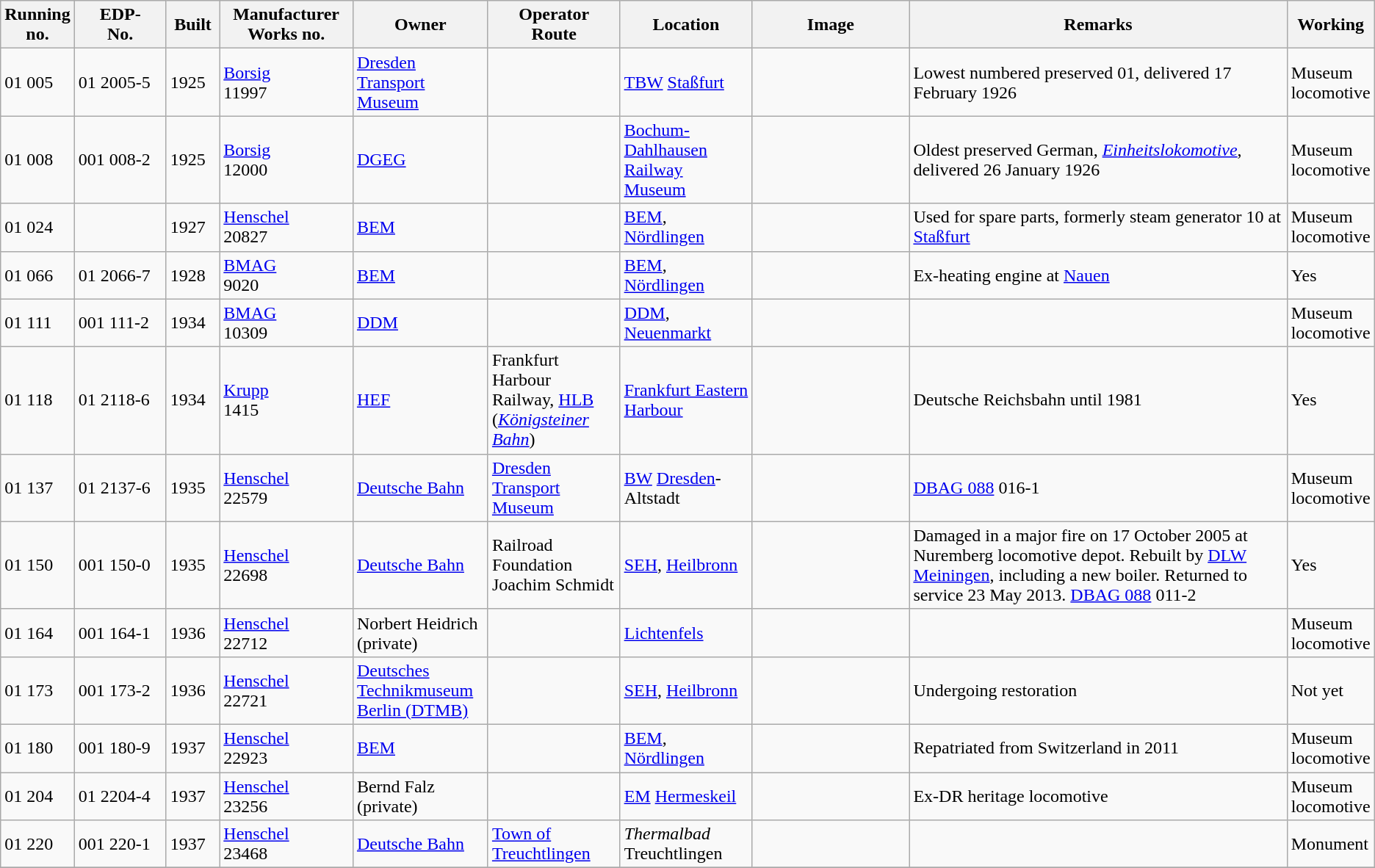<table class="wikitable" style="width="100%"; border:solid 1px #AAAAAA;background:#e3e3e3;">
<tr>
<th width="5%">Running<br>no.</th>
<th width="7%">EDP-<br>No.</th>
<th width="4%">Built</th>
<th width="10%">Manufacturer<br>Works no.</th>
<th width="10%">Owner</th>
<th width="10%">Operator<br>Route</th>
<th width="10%">Location</th>
<th width="13%">Image</th>
<th width="37%">Remarks</th>
<th width="7%">Working</th>
</tr>
<tr>
<td>01 005</td>
<td>01 2005-5</td>
<td>1925</td>
<td><a href='#'>Borsig</a><br>11997</td>
<td><a href='#'>Dresden Transport Museum</a></td>
<td></td>
<td><a href='#'>TBW</a> <a href='#'>Staßfurt</a></td>
<td></td>
<td>Lowest numbered preserved 01, delivered 17 February 1926</td>
<td>Museum locomotive</td>
</tr>
<tr>
<td>01 008</td>
<td>001 008-2</td>
<td>1925</td>
<td><a href='#'>Borsig</a><br>12000</td>
<td><a href='#'>DGEG</a></td>
<td></td>
<td><a href='#'>Bochum-Dahlhausen Railway Museum</a></td>
<td></td>
<td>Oldest preserved German, <em><a href='#'>Einheitslokomotive</a></em>, delivered 26 January 1926</td>
<td>Museum locomotive</td>
</tr>
<tr>
<td>01 024</td>
<td></td>
<td>1927</td>
<td><a href='#'>Henschel</a><br>20827</td>
<td><a href='#'>BEM</a></td>
<td></td>
<td><a href='#'>BEM</a>, <a href='#'>Nördlingen</a></td>
<td></td>
<td>Used for spare parts, formerly steam generator 10 at <a href='#'>Staßfurt</a></td>
<td>Museum locomotive</td>
</tr>
<tr>
<td>01 066</td>
<td>01 2066-7</td>
<td>1928</td>
<td><a href='#'>BMAG</a><br>9020</td>
<td><a href='#'>BEM</a></td>
<td></td>
<td><a href='#'>BEM</a>, <a href='#'>Nördlingen</a></td>
<td></td>
<td>Ex-heating engine at <a href='#'>Nauen</a></td>
<td>Yes</td>
</tr>
<tr>
<td>01 111</td>
<td>001 111-2</td>
<td>1934</td>
<td><a href='#'>BMAG</a><br>10309</td>
<td><a href='#'>DDM</a></td>
<td></td>
<td><a href='#'>DDM</a>, <a href='#'>Neuenmarkt</a></td>
<td></td>
<td></td>
<td>Museum locomotive</td>
</tr>
<tr>
<td>01 118</td>
<td>01 2118-6</td>
<td>1934</td>
<td><a href='#'>Krupp</a><br>1415</td>
<td><a href='#'>HEF</a></td>
<td>Frankfurt Harbour Railway, <a href='#'>HLB</a>  (<em><a href='#'>Königsteiner Bahn</a></em>)</td>
<td><a href='#'>Frankfurt Eastern Harbour</a></td>
<td></td>
<td>Deutsche Reichsbahn until 1981</td>
<td>Yes</td>
</tr>
<tr>
<td>01 137</td>
<td>01 2137-6</td>
<td>1935</td>
<td><a href='#'>Henschel</a><br>22579</td>
<td><a href='#'>Deutsche Bahn</a></td>
<td><a href='#'>Dresden Transport Museum</a></td>
<td><a href='#'>BW</a> <a href='#'>Dresden</a>-Altstadt</td>
<td></td>
<td><a href='#'>DBAG 088</a> 016-1</td>
<td>Museum locomotive</td>
</tr>
<tr>
<td>01 150</td>
<td>001 150-0</td>
<td>1935</td>
<td><a href='#'>Henschel</a><br>22698</td>
<td><a href='#'>Deutsche Bahn</a></td>
<td>Railroad Foundation Joachim Schmidt</td>
<td><a href='#'>SEH</a>, <a href='#'>Heilbronn</a></td>
<td></td>
<td>Damaged in a major fire on 17 October 2005 at Nuremberg locomotive depot. Rebuilt by <a href='#'>DLW Meiningen</a>, including a new boiler. Returned to service 23 May 2013. <a href='#'>DBAG 088</a> 011-2</td>
<td>Yes</td>
</tr>
<tr>
<td>01 164</td>
<td>001 164-1</td>
<td>1936</td>
<td><a href='#'>Henschel</a><br>22712</td>
<td>Norbert Heidrich (private)</td>
<td></td>
<td><a href='#'>Lichtenfels</a></td>
<td></td>
<td></td>
<td>Museum locomotive</td>
</tr>
<tr>
<td>01 173</td>
<td>001 173-2</td>
<td>1936</td>
<td><a href='#'>Henschel</a><br>22721</td>
<td><a href='#'>Deutsches Technikmuseum Berlin (DTMB)</a></td>
<td></td>
<td><a href='#'>SEH</a>, <a href='#'>Heilbronn</a></td>
<td></td>
<td>Undergoing restoration</td>
<td>Not yet</td>
</tr>
<tr>
<td>01 180</td>
<td>001 180-9</td>
<td>1937</td>
<td><a href='#'>Henschel</a><br>22923</td>
<td><a href='#'>BEM</a></td>
<td></td>
<td><a href='#'>BEM</a>, <a href='#'>Nördlingen</a></td>
<td></td>
<td>Repatriated from Switzerland in 2011</td>
<td>Museum locomotive</td>
</tr>
<tr>
<td>01 204</td>
<td>01 2204-4</td>
<td>1937</td>
<td><a href='#'>Henschel</a><br>23256</td>
<td>Bernd Falz (private)</td>
<td></td>
<td><a href='#'>EM</a> <a href='#'>Hermeskeil</a></td>
<td></td>
<td>Ex-DR heritage locomotive</td>
<td>Museum locomotive</td>
</tr>
<tr>
<td>01 220</td>
<td>001 220-1</td>
<td>1937</td>
<td><a href='#'>Henschel</a><br>23468</td>
<td><a href='#'>Deutsche Bahn</a></td>
<td><a href='#'>Town of Treuchtlingen</a></td>
<td><em>Thermalbad</em> Treuchtlingen</td>
<td></td>
<td></td>
<td>Monument</td>
</tr>
<tr>
</tr>
</table>
